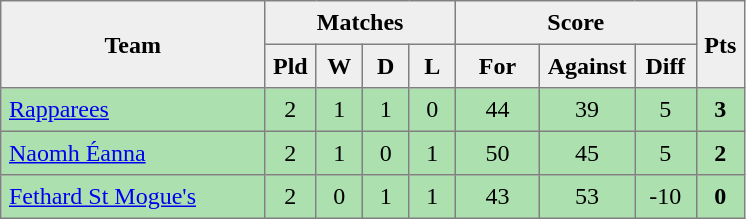<table style=border-collapse:collapse border=1 cellspacing=0 cellpadding=5>
<tr align=center bgcolor=#efefef>
<th rowspan=2 width=165>Team</th>
<th colspan=4>Matches</th>
<th colspan=3>Score</th>
<th rowspan=2width=20>Pts</th>
</tr>
<tr align=center bgcolor=#efefef>
<th width=20>Pld</th>
<th width=20>W</th>
<th width=20>D</th>
<th width=20>L</th>
<th width=45>For</th>
<th width=45>Against</th>
<th width=30>Diff</th>
</tr>
<tr align=center  style="background:#ACE1AF;">
<td style="text-align:left;"><a href='#'>Rapparees</a></td>
<td>2</td>
<td>1</td>
<td>1</td>
<td>0</td>
<td>44</td>
<td>39</td>
<td>5</td>
<td><strong>3</strong></td>
</tr>
<tr align=center  style="background:#ACE1AF;">
<td style="text-align:left;"><a href='#'>Naomh Éanna</a></td>
<td>2</td>
<td>1</td>
<td>0</td>
<td>1</td>
<td>50</td>
<td>45</td>
<td>5</td>
<td><strong>2</strong></td>
</tr>
<tr align=center  style="background:#ACE1AF;">
<td style="text-align:left;"><a href='#'>Fethard St Mogue's</a></td>
<td>2</td>
<td>0</td>
<td>1</td>
<td>1</td>
<td>43</td>
<td>53</td>
<td>-10</td>
<td><strong>0</strong></td>
</tr>
</table>
